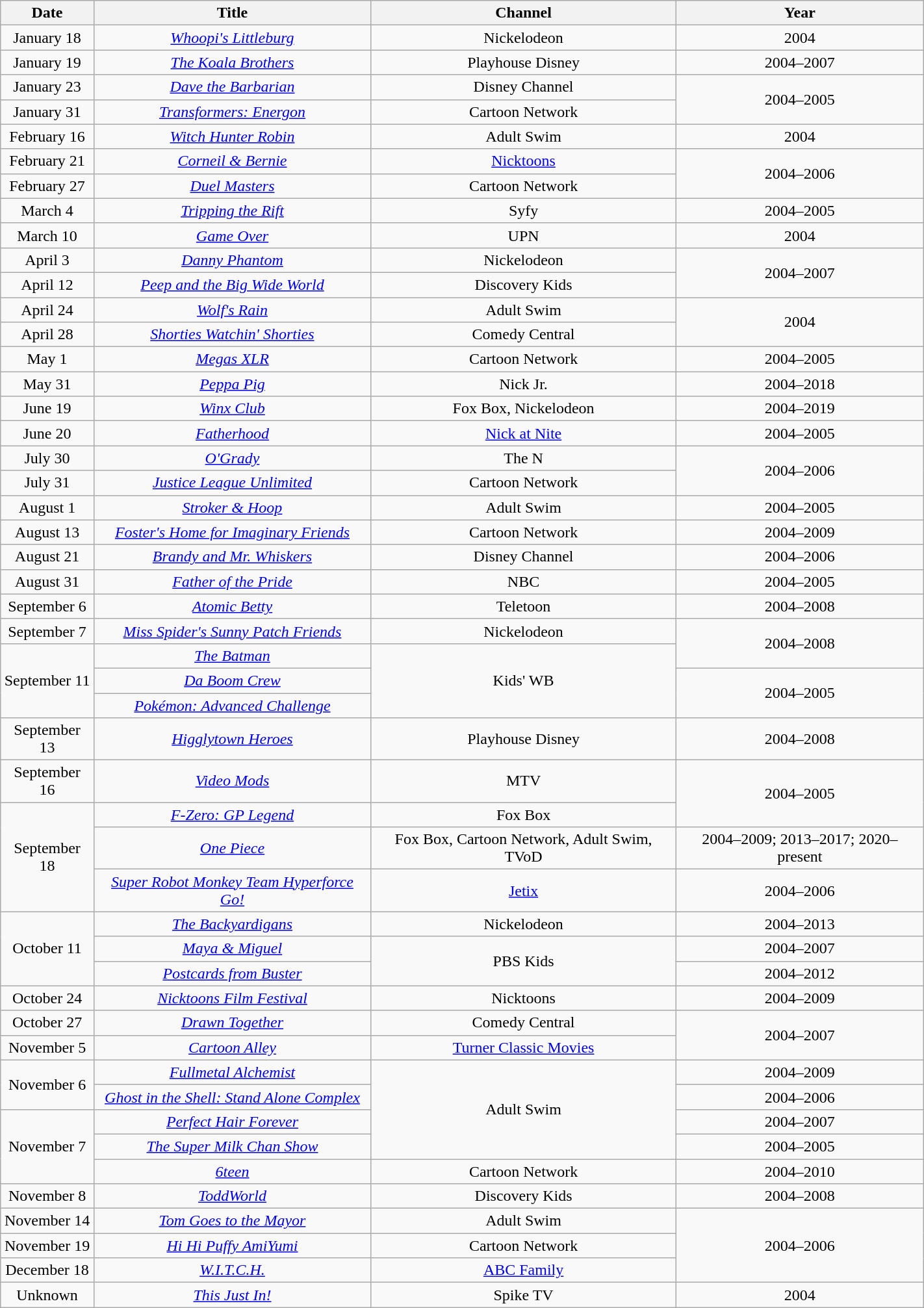<table class="wikitable sortable" style="text-align: center" width="75%">
<tr>
<th scope="col">Date</th>
<th scope="col">Title</th>
<th scope="col">Channel</th>
<th scope="col">Year</th>
</tr>
<tr>
<td>January 18</td>
<td><em><a href='#'>Whoopi's Littleburg</a></em></td>
<td>Nickelodeon</td>
<td>2004</td>
</tr>
<tr>
<td>January 19</td>
<td><em><a href='#'>The Koala Brothers</a></em></td>
<td>Playhouse Disney</td>
<td>2004–2007</td>
</tr>
<tr>
<td>January 23</td>
<td><em><a href='#'>Dave the Barbarian</a></em></td>
<td>Disney Channel</td>
<td rowspan=2>2004–2005</td>
</tr>
<tr>
<td>January 31</td>
<td><em><a href='#'>Transformers: Energon</a></em></td>
<td>Cartoon Network</td>
</tr>
<tr>
<td>February 16</td>
<td><em><a href='#'>Witch Hunter Robin</a></em></td>
<td>Adult Swim</td>
<td>2004</td>
</tr>
<tr>
<td>February 21</td>
<td><em><a href='#'>Corneil & Bernie</a></em></td>
<td><a href='#'>Nicktoons</a></td>
<td rowspan=2>2004–2006</td>
</tr>
<tr>
<td>February 27</td>
<td><em><a href='#'>Duel Masters</a></em></td>
<td>Cartoon Network</td>
</tr>
<tr>
<td>March 4</td>
<td><em><a href='#'>Tripping the Rift</a></em></td>
<td>Syfy</td>
<td>2004–2005</td>
</tr>
<tr>
<td>March 10</td>
<td><em><a href='#'>Game Over</a></em></td>
<td>UPN</td>
<td>2004</td>
</tr>
<tr>
<td>April 3</td>
<td><em><a href='#'>Danny Phantom</a></em></td>
<td>Nickelodeon</td>
<td rowspan=2>2004–2007</td>
</tr>
<tr>
<td>April 12</td>
<td><em><a href='#'>Peep and the Big Wide World</a></em></td>
<td>Discovery Kids</td>
</tr>
<tr>
<td>April 24</td>
<td><em><a href='#'>Wolf's Rain</a></em></td>
<td>Adult Swim</td>
<td rowspan=2>2004</td>
</tr>
<tr>
<td>April 28</td>
<td><em><a href='#'>Shorties Watchin' Shorties</a></em></td>
<td>Comedy Central</td>
</tr>
<tr>
<td>May 1</td>
<td><em><a href='#'>Megas XLR</a></em></td>
<td>Cartoon Network</td>
<td>2004–2005</td>
</tr>
<tr>
<td>May 31</td>
<td><em><a href='#'>Peppa Pig</a></em></td>
<td>Nick Jr.</td>
<td>2004–2018</td>
</tr>
<tr>
<td>June 19</td>
<td><em><a href='#'>Winx Club</a></em></td>
<td>Fox Box, Nickelodeon</td>
<td>2004–2019</td>
</tr>
<tr>
<td>June 20</td>
<td><em><a href='#'>Fatherhood</a></em></td>
<td><a href='#'>Nick at Nite</a></td>
<td>2004–2005</td>
</tr>
<tr>
<td>July 30</td>
<td><em><a href='#'>O'Grady</a></em></td>
<td>The N</td>
<td rowspan=2>2004–2006</td>
</tr>
<tr>
<td>July 31</td>
<td><em><a href='#'>Justice League Unlimited</a></em></td>
<td>Cartoon Network</td>
</tr>
<tr>
<td>August 1</td>
<td><em><a href='#'>Stroker & Hoop</a></em></td>
<td>Adult Swim</td>
<td>2004–2005</td>
</tr>
<tr>
<td>August 13</td>
<td><em><a href='#'>Foster's Home for Imaginary Friends</a></em></td>
<td>Cartoon Network</td>
<td>2004–2009</td>
</tr>
<tr>
<td>August 21</td>
<td><em><a href='#'>Brandy and Mr. Whiskers</a></em></td>
<td>Disney Channel</td>
<td>2004–2006</td>
</tr>
<tr>
<td>August 31</td>
<td><em><a href='#'>Father of the Pride</a></em></td>
<td>NBC</td>
<td>2004–2005</td>
</tr>
<tr>
<td>September 6</td>
<td><em><a href='#'>Atomic Betty</a></em></td>
<td>Teletoon</td>
<td>2004–2008</td>
</tr>
<tr>
<td>September 7</td>
<td><em><a href='#'>Miss Spider's Sunny Patch Friends</a></em></td>
<td>Nickelodeon</td>
<td rowspan=2>2004–2008</td>
</tr>
<tr>
<td rowspan=3>September 11</td>
<td><em><a href='#'>The Batman</a></em></td>
<td rowspan=3>Kids' WB</td>
</tr>
<tr>
<td><em><a href='#'>Da Boom Crew</a></em></td>
<td rowspan=2>2004–2005</td>
</tr>
<tr>
<td><em><a href='#'>Pokémon: Advanced Challenge</a></em></td>
</tr>
<tr>
<td>September 13</td>
<td><em><a href='#'>Higglytown Heroes</a></em></td>
<td>Playhouse Disney</td>
<td>2004–2008</td>
</tr>
<tr>
<td>September 16</td>
<td><em><a href='#'>Video Mods</a></em></td>
<td>MTV</td>
<td rowspan=2>2004–2005</td>
</tr>
<tr>
<td rowspan=3>September 18</td>
<td><em><a href='#'>F-Zero: GP Legend</a></em></td>
<td>Fox Box</td>
</tr>
<tr>
<td><em><a href='#'>One Piece</a></em></td>
<td>Fox Box, Cartoon Network, Adult Swim, TVoD</td>
<td>2004–2009; 2013–2017; 2020–present</td>
</tr>
<tr>
<td><em><a href='#'>Super Robot Monkey Team Hyperforce Go!</a></em></td>
<td><a href='#'>Jetix</a></td>
<td>2004–2006</td>
</tr>
<tr>
<td rowspan=3>October 11</td>
<td><em><a href='#'>The Backyardigans</a></em></td>
<td>Nickelodeon</td>
<td>2004–2013</td>
</tr>
<tr>
<td><em><a href='#'>Maya & Miguel</a></em></td>
<td rowspan=2>PBS Kids</td>
<td>2004–2007</td>
</tr>
<tr>
<td><em><a href='#'>Postcards from Buster</a></em></td>
<td>2004–2012</td>
</tr>
<tr>
<td>October 24</td>
<td><em><a href='#'>Nicktoons Film Festival</a></em></td>
<td>Nicktoons</td>
<td>2004–2009</td>
</tr>
<tr>
<td>October 27</td>
<td><em><a href='#'>Drawn Together</a></em></td>
<td>Comedy Central</td>
<td rowspan=2>2004–2007</td>
</tr>
<tr>
<td>November 5</td>
<td><em><a href='#'>Cartoon Alley</a></em></td>
<td><a href='#'>Turner Classic Movies</a></td>
</tr>
<tr>
<td rowspan=2>November 6</td>
<td><em><a href='#'>Fullmetal Alchemist</a></em></td>
<td rowspan=4>Adult Swim</td>
<td>2004–2009</td>
</tr>
<tr>
<td><em><a href='#'>Ghost in the Shell: Stand Alone Complex</a></em></td>
<td>2004–2006</td>
</tr>
<tr>
<td rowspan=3>November 7</td>
<td><em><a href='#'>Perfect Hair Forever</a></em></td>
<td>2004–2007</td>
</tr>
<tr>
<td><em><a href='#'>The Super Milk Chan Show</a></em></td>
<td>2004–2005</td>
</tr>
<tr>
<td><em><a href='#'>6teen</a></em></td>
<td>Cartoon Network</td>
<td>2004–2010</td>
</tr>
<tr>
<td>November 8</td>
<td><em><a href='#'>ToddWorld</a></em></td>
<td>Discovery Kids</td>
<td>2004–2008</td>
</tr>
<tr>
<td>November 14</td>
<td><em><a href='#'>Tom Goes to the Mayor</a></em></td>
<td>Adult Swim</td>
<td rowspan=3>2004–2006</td>
</tr>
<tr>
<td>November 19</td>
<td><em><a href='#'>Hi Hi Puffy AmiYumi</a></em></td>
<td>Cartoon Network</td>
</tr>
<tr>
<td>December 18</td>
<td><em><a href='#'>W.I.T.C.H.</a></em></td>
<td><a href='#'>ABC Family</a></td>
</tr>
<tr>
<td>Unknown</td>
<td><em><a href='#'>This Just In!</a></em></td>
<td>Spike TV</td>
<td>2004</td>
</tr>
</table>
